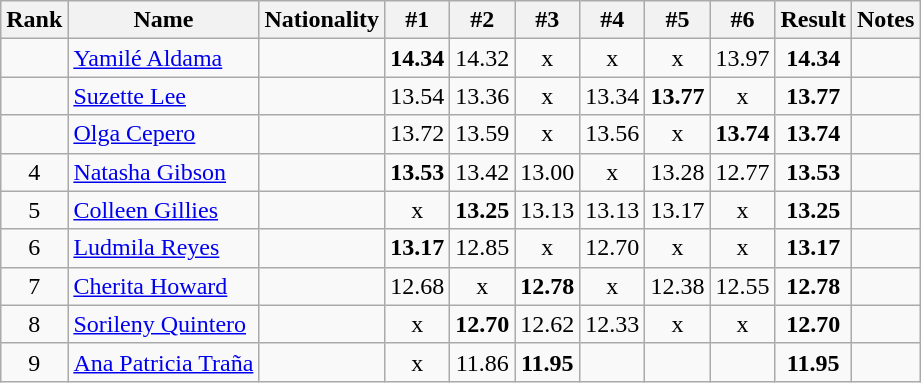<table class="wikitable sortable" style="text-align:center">
<tr>
<th>Rank</th>
<th>Name</th>
<th>Nationality</th>
<th>#1</th>
<th>#2</th>
<th>#3</th>
<th>#4</th>
<th>#5</th>
<th>#6</th>
<th>Result</th>
<th>Notes</th>
</tr>
<tr>
<td></td>
<td align=left><a href='#'>Yamilé Aldama</a></td>
<td align=left></td>
<td><strong>14.34</strong></td>
<td>14.32</td>
<td>x</td>
<td>x</td>
<td>x</td>
<td>13.97</td>
<td><strong>14.34</strong></td>
<td></td>
</tr>
<tr>
<td></td>
<td align=left><a href='#'>Suzette Lee</a></td>
<td align=left></td>
<td>13.54</td>
<td>13.36</td>
<td>x</td>
<td>13.34</td>
<td><strong>13.77</strong></td>
<td>x</td>
<td><strong>13.77</strong></td>
<td></td>
</tr>
<tr>
<td></td>
<td align=left><a href='#'>Olga Cepero</a></td>
<td align=left></td>
<td>13.72</td>
<td>13.59</td>
<td>x</td>
<td>13.56</td>
<td>x</td>
<td><strong>13.74</strong></td>
<td><strong>13.74</strong></td>
<td></td>
</tr>
<tr>
<td>4</td>
<td align=left><a href='#'>Natasha Gibson</a></td>
<td align=left></td>
<td><strong>13.53</strong></td>
<td>13.42</td>
<td>13.00</td>
<td>x</td>
<td>13.28</td>
<td>12.77</td>
<td><strong>13.53</strong></td>
<td></td>
</tr>
<tr>
<td>5</td>
<td align=left><a href='#'>Colleen Gillies</a></td>
<td align=left></td>
<td>x</td>
<td><strong>13.25</strong></td>
<td>13.13</td>
<td>13.13</td>
<td>13.17</td>
<td>x</td>
<td><strong>13.25</strong></td>
<td></td>
</tr>
<tr>
<td>6</td>
<td align=left><a href='#'>Ludmila Reyes</a></td>
<td align=left></td>
<td><strong>13.17</strong></td>
<td>12.85</td>
<td>x</td>
<td>12.70</td>
<td>x</td>
<td>x</td>
<td><strong>13.17</strong></td>
<td></td>
</tr>
<tr>
<td>7</td>
<td align=left><a href='#'>Cherita Howard</a></td>
<td align=left></td>
<td>12.68</td>
<td>x</td>
<td><strong>12.78</strong></td>
<td>x</td>
<td>12.38</td>
<td>12.55</td>
<td><strong>12.78</strong></td>
<td></td>
</tr>
<tr>
<td>8</td>
<td align=left><a href='#'>Sorileny Quintero</a></td>
<td align=left></td>
<td>x</td>
<td><strong>12.70</strong></td>
<td>12.62</td>
<td>12.33</td>
<td>x</td>
<td>x</td>
<td><strong>12.70</strong></td>
<td></td>
</tr>
<tr>
<td>9</td>
<td align=left><a href='#'>Ana Patricia Traña</a></td>
<td align=left></td>
<td>x</td>
<td>11.86</td>
<td><strong>11.95</strong></td>
<td></td>
<td></td>
<td></td>
<td><strong>11.95</strong></td>
<td></td>
</tr>
</table>
